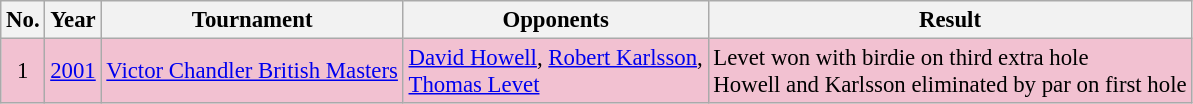<table class="wikitable" style="font-size:95%;">
<tr>
<th>No.</th>
<th>Year</th>
<th>Tournament</th>
<th>Opponents</th>
<th>Result</th>
</tr>
<tr style="background:#F2C1D1;">
<td align=center>1</td>
<td><a href='#'>2001</a></td>
<td><a href='#'>Victor Chandler British Masters</a></td>
<td> <a href='#'>David Howell</a>,  <a href='#'>Robert Karlsson</a>,<br> <a href='#'>Thomas Levet</a></td>
<td>Levet won with birdie on third extra hole<br>Howell and Karlsson eliminated by par on first hole</td>
</tr>
</table>
